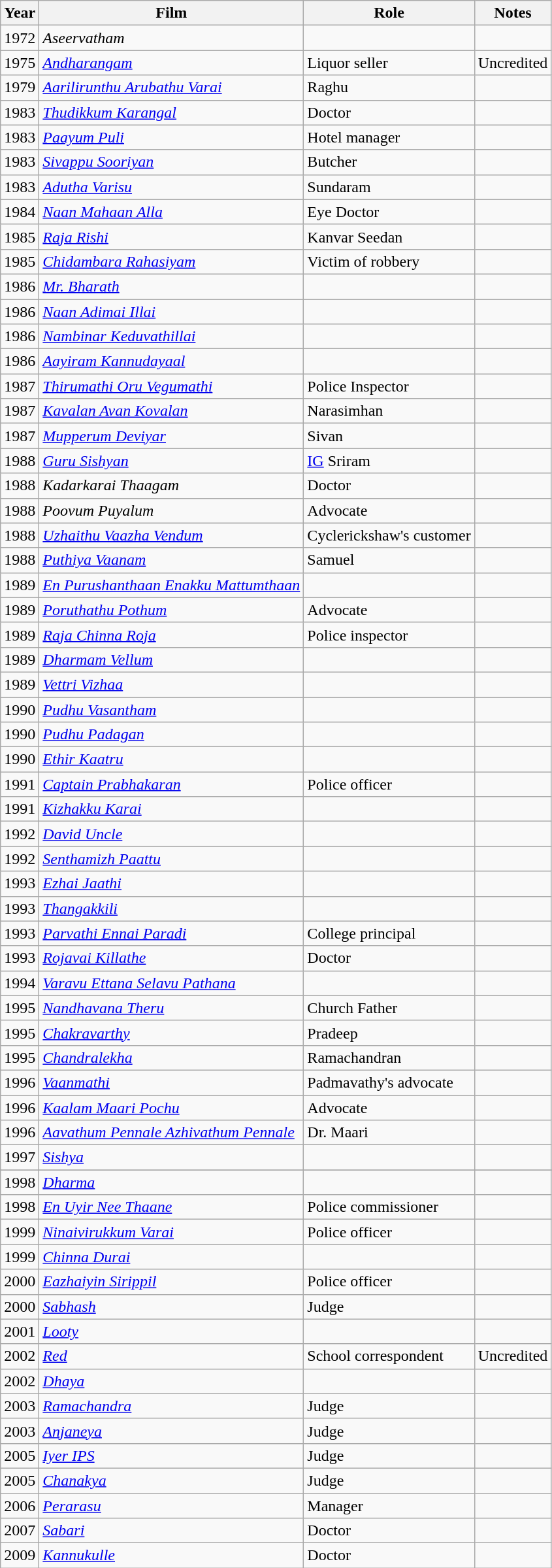<table class="wikitable sortable">
<tr>
<th>Year</th>
<th>Film</th>
<th>Role</th>
<th class=unsortable>Notes</th>
</tr>
<tr>
<td>1972</td>
<td><em>Aseervatham</em></td>
<td></td>
<td></td>
</tr>
<tr>
<td>1975</td>
<td><em><a href='#'>Andharangam</a></em></td>
<td>Liquor seller</td>
<td>Uncredited</td>
</tr>
<tr>
<td>1979</td>
<td><em><a href='#'>Aarilirunthu Arubathu Varai</a></em></td>
<td>Raghu</td>
<td></td>
</tr>
<tr>
<td>1983</td>
<td><em><a href='#'>Thudikkum Karangal</a></em></td>
<td>Doctor</td>
<td></td>
</tr>
<tr>
<td>1983</td>
<td><em><a href='#'>Paayum Puli</a></em></td>
<td>Hotel manager</td>
<td></td>
</tr>
<tr>
<td>1983</td>
<td><em><a href='#'>Sivappu Sooriyan</a></em></td>
<td>Butcher</td>
<td></td>
</tr>
<tr>
<td>1983</td>
<td><em><a href='#'>Adutha Varisu</a></em></td>
<td>Sundaram</td>
<td></td>
</tr>
<tr>
<td>1984</td>
<td><em><a href='#'>Naan Mahaan Alla</a></em></td>
<td>Eye Doctor</td>
<td></td>
</tr>
<tr>
<td>1985</td>
<td><em><a href='#'>Raja Rishi</a></em></td>
<td>Kanvar Seedan</td>
<td></td>
</tr>
<tr>
<td>1985</td>
<td><em><a href='#'>Chidambara Rahasiyam</a></em></td>
<td>Victim of robbery</td>
<td></td>
</tr>
<tr>
<td>1986</td>
<td><em><a href='#'>Mr. Bharath</a></em></td>
<td></td>
<td></td>
</tr>
<tr>
<td>1986</td>
<td><em><a href='#'>Naan Adimai Illai</a></em></td>
<td></td>
<td></td>
</tr>
<tr>
<td>1986</td>
<td><em><a href='#'>Nambinar Keduvathillai</a></em></td>
<td></td>
<td></td>
</tr>
<tr>
<td>1986</td>
<td><em><a href='#'>Aayiram Kannudayaal</a></em></td>
<td></td>
<td></td>
</tr>
<tr>
<td>1987</td>
<td><em><a href='#'>Thirumathi Oru Vegumathi</a></em></td>
<td>Police Inspector</td>
<td></td>
</tr>
<tr>
<td>1987</td>
<td><a href='#'><em>Kavalan Avan Kovalan</em></a></td>
<td>Narasimhan</td>
<td></td>
</tr>
<tr>
<td>1987</td>
<td><em><a href='#'>Mupperum Deviyar</a></em></td>
<td>Sivan</td>
<td></td>
</tr>
<tr>
<td>1988</td>
<td><em><a href='#'>Guru Sishyan</a></em></td>
<td><a href='#'>IG</a> Sriram</td>
<td></td>
</tr>
<tr>
<td>1988</td>
<td><em>Kadarkarai Thaagam</em></td>
<td>Doctor</td>
<td></td>
</tr>
<tr>
<td>1988</td>
<td><em>Poovum Puyalum</em></td>
<td>Advocate</td>
<td></td>
</tr>
<tr>
<td>1988</td>
<td><em><a href='#'>Uzhaithu Vaazha Vendum</a></em></td>
<td>Cyclerickshaw's customer</td>
<td></td>
</tr>
<tr>
<td>1988</td>
<td><em><a href='#'>Puthiya Vaanam</a></em></td>
<td>Samuel</td>
<td></td>
</tr>
<tr>
<td>1989</td>
<td><em><a href='#'>En Purushanthaan Enakku Mattumthaan</a></em></td>
<td></td>
<td></td>
</tr>
<tr>
<td>1989</td>
<td><em><a href='#'>Poruthathu Pothum</a></em></td>
<td>Advocate</td>
<td></td>
</tr>
<tr>
<td>1989</td>
<td><em><a href='#'>Raja Chinna Roja</a></em></td>
<td>Police inspector</td>
<td></td>
</tr>
<tr>
<td>1989</td>
<td><em><a href='#'>Dharmam Vellum</a></em></td>
<td></td>
<td></td>
</tr>
<tr>
<td>1989</td>
<td><em><a href='#'>Vettri Vizhaa</a></em></td>
<td></td>
<td></td>
</tr>
<tr>
<td>1990</td>
<td><em><a href='#'>Pudhu Vasantham</a></em></td>
<td></td>
<td></td>
</tr>
<tr>
<td>1990</td>
<td><em><a href='#'>Pudhu Padagan</a></em></td>
<td></td>
<td></td>
</tr>
<tr>
<td>1990</td>
<td><em><a href='#'>Ethir Kaatru</a></em></td>
<td></td>
<td></td>
</tr>
<tr>
<td>1991</td>
<td><em><a href='#'>Captain Prabhakaran</a></em></td>
<td>Police officer</td>
<td></td>
</tr>
<tr>
<td>1991</td>
<td><em><a href='#'>Kizhakku Karai</a></em></td>
<td></td>
<td></td>
</tr>
<tr>
<td>1992</td>
<td><em><a href='#'>David Uncle</a></em></td>
<td></td>
<td></td>
</tr>
<tr>
<td>1992</td>
<td><em><a href='#'>Senthamizh Paattu</a></em></td>
<td></td>
<td></td>
</tr>
<tr>
<td>1993</td>
<td><em><a href='#'>Ezhai Jaathi</a></em></td>
<td></td>
<td></td>
</tr>
<tr>
<td>1993</td>
<td><em><a href='#'>Thangakkili</a></em></td>
<td></td>
<td></td>
</tr>
<tr>
<td>1993</td>
<td><em><a href='#'>Parvathi Ennai Paradi</a></em></td>
<td>College principal</td>
<td></td>
</tr>
<tr>
<td>1993</td>
<td><em><a href='#'>Rojavai Killathe</a></em></td>
<td>Doctor</td>
<td></td>
</tr>
<tr>
<td>1994</td>
<td><em><a href='#'>Varavu Ettana Selavu Pathana</a></em></td>
<td></td>
<td></td>
</tr>
<tr>
<td>1995</td>
<td><em><a href='#'>Nandhavana Theru</a></em></td>
<td>Church Father</td>
<td></td>
</tr>
<tr>
<td>1995</td>
<td><em><a href='#'>Chakravarthy</a></em></td>
<td>Pradeep</td>
<td></td>
</tr>
<tr>
<td>1995</td>
<td><em><a href='#'>Chandralekha</a></em></td>
<td>Ramachandran</td>
<td></td>
</tr>
<tr>
<td>1996</td>
<td><em> <a href='#'>Vaanmathi</a> </em></td>
<td>Padmavathy's advocate</td>
<td></td>
</tr>
<tr>
<td>1996</td>
<td><em> <a href='#'>Kaalam Maari Pochu</a> </em></td>
<td>Advocate</td>
<td></td>
</tr>
<tr>
<td>1996</td>
<td><em><a href='#'>Aavathum Pennale Azhivathum Pennale</a></em></td>
<td>Dr. Maari</td>
<td></td>
</tr>
<tr>
<td>1997</td>
<td><em><a href='#'>Sishya</a></em></td>
<td></td>
<td></td>
</tr>
<tr>
</tr>
<tr>
<td>1998</td>
<td><em><a href='#'>Dharma</a></em></td>
<td></td>
<td></td>
</tr>
<tr>
<td>1998</td>
<td><em><a href='#'>En Uyir Nee Thaane</a></em></td>
<td>Police commissioner</td>
<td></td>
</tr>
<tr>
<td>1999</td>
<td><em><a href='#'>Ninaivirukkum Varai</a></em></td>
<td>Police officer</td>
<td></td>
</tr>
<tr>
<td>1999</td>
<td><em><a href='#'>Chinna Durai</a></em></td>
<td></td>
<td></td>
</tr>
<tr>
<td>2000</td>
<td><em><a href='#'>Eazhaiyin Sirippil</a></em></td>
<td>Police officer</td>
<td></td>
</tr>
<tr>
<td>2000</td>
<td><em><a href='#'>Sabhash</a></em></td>
<td>Judge</td>
<td></td>
</tr>
<tr>
<td>2001</td>
<td><em><a href='#'>Looty</a></em></td>
<td></td>
<td></td>
</tr>
<tr>
<td>2002</td>
<td><em><a href='#'>Red</a></em></td>
<td>School correspondent</td>
<td>Uncredited</td>
</tr>
<tr>
<td>2002</td>
<td><em><a href='#'>Dhaya</a></em></td>
<td></td>
<td></td>
</tr>
<tr>
<td>2003</td>
<td><em><a href='#'>Ramachandra</a></em></td>
<td>Judge</td>
<td></td>
</tr>
<tr>
<td>2003</td>
<td><em><a href='#'>Anjaneya</a></em></td>
<td>Judge</td>
<td></td>
</tr>
<tr>
<td>2005</td>
<td><em><a href='#'>Iyer IPS</a></em></td>
<td>Judge</td>
<td></td>
</tr>
<tr>
<td>2005</td>
<td><em><a href='#'>Chanakya</a></em></td>
<td>Judge</td>
<td></td>
</tr>
<tr>
<td>2006</td>
<td><em><a href='#'>Perarasu</a></em></td>
<td>Manager</td>
<td></td>
</tr>
<tr>
<td>2007</td>
<td><em><a href='#'>Sabari</a></em></td>
<td>Doctor</td>
<td></td>
</tr>
<tr>
<td>2009</td>
<td><em><a href='#'>Kannukulle</a></em></td>
<td>Doctor</td>
<td></td>
</tr>
</table>
